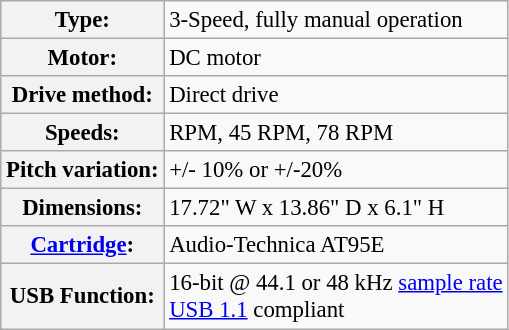<table class="wikitable" style="font-size:95%">
<tr>
<th>Type:</th>
<td>3-Speed, fully manual operation</td>
</tr>
<tr>
<th>Motor:</th>
<td>DC motor</td>
</tr>
<tr>
<th>Drive method:</th>
<td>Direct drive</td>
</tr>
<tr>
<th>Speeds:</th>
<td> RPM, 45 RPM, 78 RPM</td>
</tr>
<tr>
<th>Pitch variation:</th>
<td>+/- 10% or +/-20%</td>
</tr>
<tr>
<th>Dimensions:</th>
<td>17.72" W x 13.86" D x 6.1" H</td>
</tr>
<tr>
<th><a href='#'>Cartridge</a>:</th>
<td>Audio-Technica AT95E</td>
</tr>
<tr>
<th>USB Function:</th>
<td>16-bit @ 44.1 or 48 kHz <a href='#'>sample rate</a><br><a href='#'>USB 1.1</a> compliant</td>
</tr>
</table>
